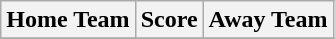<table class="wikitable" style="text-align: center">
<tr>
<th>Home Team</th>
<th>Score</th>
<th>Away Team</th>
</tr>
<tr>
</tr>
</table>
